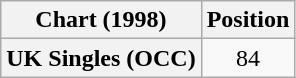<table class="wikitable plainrowheaders" style="text-align:center">
<tr>
<th>Chart (1998)</th>
<th>Position</th>
</tr>
<tr>
<th scope="row">UK Singles (OCC)</th>
<td>84</td>
</tr>
</table>
